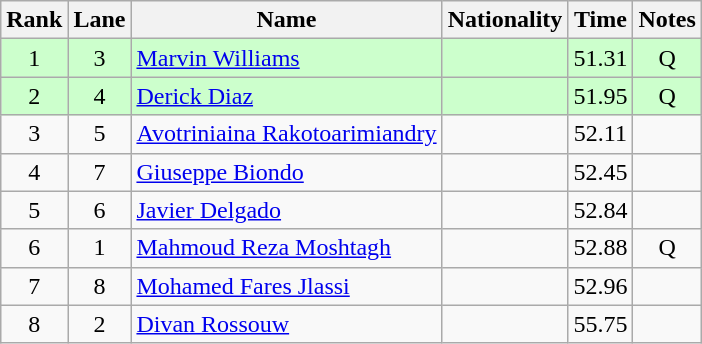<table class="wikitable sortable" style="text-align:center">
<tr>
<th>Rank</th>
<th>Lane</th>
<th>Name</th>
<th>Nationality</th>
<th>Time</th>
<th>Notes</th>
</tr>
<tr bgcolor=ccffcc>
<td>1</td>
<td>3</td>
<td align=left><a href='#'>Marvin Williams</a></td>
<td align=left></td>
<td>51.31</td>
<td>Q </td>
</tr>
<tr bgcolor=ccffcc>
<td>2</td>
<td>4</td>
<td align=left><a href='#'>Derick Diaz</a></td>
<td align=left></td>
<td>51.95</td>
<td>Q </td>
</tr>
<tr>
<td>3</td>
<td>5</td>
<td align=left><a href='#'>Avotriniaina Rakotoarimiandry</a></td>
<td align=left></td>
<td>52.11</td>
<td></td>
</tr>
<tr>
<td>4</td>
<td>7</td>
<td align=left><a href='#'>Giuseppe Biondo</a></td>
<td align=left></td>
<td>52.45</td>
<td></td>
</tr>
<tr>
<td>5</td>
<td>6</td>
<td align=left><a href='#'>Javier Delgado</a></td>
<td align=left></td>
<td>52.84</td>
<td></td>
</tr>
<tr>
<td>6</td>
<td>1</td>
<td align=left><a href='#'>Mahmoud Reza Moshtagh</a></td>
<td align=left></td>
<td>52.88</td>
<td>Q </td>
</tr>
<tr>
<td>7</td>
<td>8</td>
<td align=left><a href='#'>Mohamed Fares Jlassi</a></td>
<td align=left></td>
<td>52.96</td>
<td></td>
</tr>
<tr>
<td>8</td>
<td>2</td>
<td align=left><a href='#'>Divan Rossouw</a></td>
<td align=left></td>
<td>55.75</td>
<td></td>
</tr>
</table>
